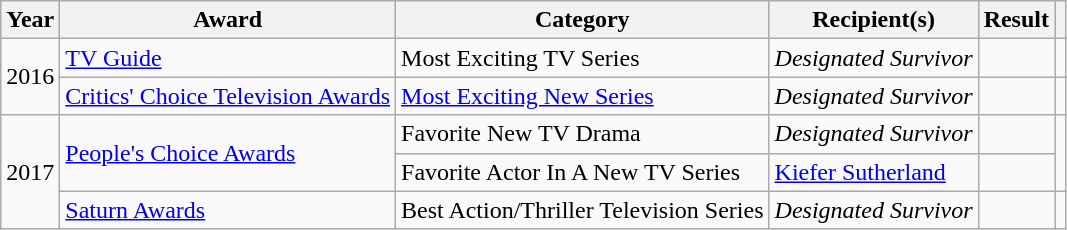<table class="wikitable sortable plainrowheaders">
<tr>
<th>Year</th>
<th>Award</th>
<th>Category</th>
<th>Recipient(s)</th>
<th>Result</th>
<th scope="col" class="unsortable"></th>
</tr>
<tr>
<td rowspan="2">2016</td>
<td><a href='#'>TV Guide</a></td>
<td>Most Exciting TV Series</td>
<td><em>Designated Survivor</em></td>
<td></td>
<td></td>
</tr>
<tr>
<td><a href='#'>Critics' Choice Television Awards</a></td>
<td><a href='#'>Most Exciting New Series</a></td>
<td><em>Designated Survivor</em></td>
<td></td>
<td></td>
</tr>
<tr>
<td rowspan="3">2017</td>
<td rowspan="2"><a href='#'>People's Choice Awards</a></td>
<td>Favorite New TV Drama</td>
<td><em>Designated Survivor</em></td>
<td></td>
<td rowspan="2"></td>
</tr>
<tr>
<td>Favorite Actor In A New TV Series</td>
<td><a href='#'>Kiefer Sutherland</a></td>
<td></td>
</tr>
<tr>
<td><a href='#'>Saturn Awards</a></td>
<td>Best Action/Thriller Television Series</td>
<td><em>Designated Survivor</em></td>
<td></td>
<td></td>
</tr>
</table>
